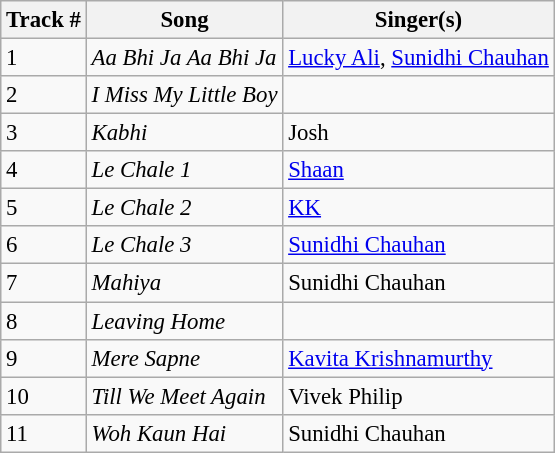<table class="wikitable" style="font-size:95%;">
<tr>
<th>Track #</th>
<th>Song</th>
<th>Singer(s)</th>
</tr>
<tr>
<td>1</td>
<td><em>Aa Bhi Ja Aa Bhi Ja</em></td>
<td><a href='#'>Lucky Ali</a>, <a href='#'>Sunidhi Chauhan</a></td>
</tr>
<tr>
<td>2</td>
<td><em>I Miss My Little Boy </em></td>
<td></td>
</tr>
<tr>
<td>3</td>
<td><em>Kabhi</em></td>
<td>Josh</td>
</tr>
<tr>
<td>4</td>
<td><em>Le Chale 1</em></td>
<td><a href='#'>Shaan</a></td>
</tr>
<tr>
<td>5</td>
<td><em>Le Chale 2</em></td>
<td><a href='#'>KK</a></td>
</tr>
<tr>
<td>6</td>
<td><em>Le Chale 3</em></td>
<td><a href='#'>Sunidhi Chauhan</a></td>
</tr>
<tr>
<td>7</td>
<td><em>Mahiya</em></td>
<td>Sunidhi Chauhan</td>
</tr>
<tr>
<td>8</td>
<td><em>Leaving Home</em></td>
<td></td>
</tr>
<tr>
<td>9</td>
<td><em>Mere Sapne</em></td>
<td><a href='#'>Kavita Krishnamurthy</a></td>
</tr>
<tr>
<td>10</td>
<td><em>Till We Meet Again</em></td>
<td>Vivek Philip</td>
</tr>
<tr>
<td>11</td>
<td><em>Woh Kaun Hai</em></td>
<td>Sunidhi Chauhan</td>
</tr>
</table>
